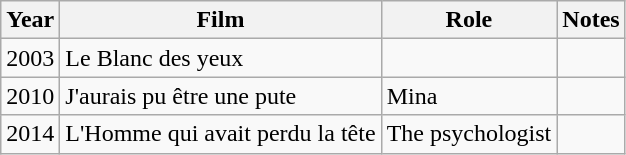<table class="wikitable">
<tr>
<th>Year</th>
<th>Film</th>
<th>Role</th>
<th>Notes</th>
</tr>
<tr>
<td>2003</td>
<td>Le Blanc des yeux</td>
<td></td>
<td></td>
</tr>
<tr>
<td>2010</td>
<td>J'aurais pu être une pute</td>
<td>Mina</td>
<td></td>
</tr>
<tr>
<td>2014</td>
<td>L'Homme qui avait perdu la tête</td>
<td>The psychologist</td>
<td></td>
</tr>
</table>
